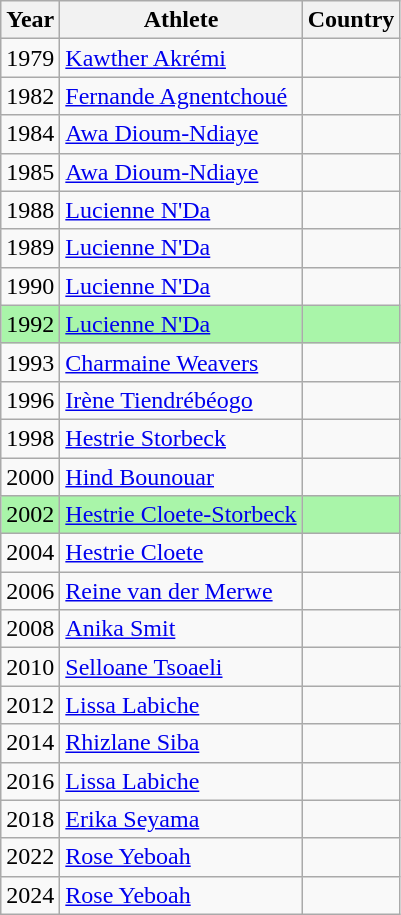<table class="wikitable sortable">
<tr>
<th>Year</th>
<th>Athlete</th>
<th>Country</th>
</tr>
<tr>
<td>1979</td>
<td><a href='#'>Kawther Akrémi</a></td>
<td></td>
</tr>
<tr>
<td>1982</td>
<td><a href='#'>Fernande Agnentchoué</a></td>
<td></td>
</tr>
<tr>
<td>1984</td>
<td><a href='#'>Awa Dioum-Ndiaye</a></td>
<td></td>
</tr>
<tr>
<td>1985</td>
<td><a href='#'>Awa Dioum-Ndiaye</a></td>
<td></td>
</tr>
<tr>
<td>1988</td>
<td><a href='#'>Lucienne N'Da</a></td>
<td></td>
</tr>
<tr>
<td>1989</td>
<td><a href='#'>Lucienne N'Da</a></td>
<td></td>
</tr>
<tr>
<td>1990</td>
<td><a href='#'>Lucienne N'Da</a></td>
<td></td>
</tr>
<tr bgcolor=#A9F5A9>
<td>1992</td>
<td><a href='#'>Lucienne N'Da</a></td>
<td></td>
</tr>
<tr>
<td>1993</td>
<td><a href='#'>Charmaine Weavers</a></td>
<td></td>
</tr>
<tr>
<td>1996</td>
<td><a href='#'>Irène Tiendrébéogo</a></td>
<td></td>
</tr>
<tr>
<td>1998</td>
<td><a href='#'>Hestrie Storbeck</a></td>
<td></td>
</tr>
<tr>
<td>2000</td>
<td><a href='#'>Hind Bounouar</a></td>
<td></td>
</tr>
<tr bgcolor=#A9F5A9>
<td>2002</td>
<td><a href='#'>Hestrie Cloete-Storbeck</a></td>
<td></td>
</tr>
<tr>
<td>2004</td>
<td><a href='#'>Hestrie Cloete</a></td>
<td></td>
</tr>
<tr>
<td>2006</td>
<td><a href='#'>Reine van der Merwe</a></td>
<td></td>
</tr>
<tr>
<td>2008</td>
<td><a href='#'>Anika Smit</a></td>
<td></td>
</tr>
<tr>
<td>2010</td>
<td><a href='#'>Selloane Tsoaeli</a></td>
<td></td>
</tr>
<tr>
<td>2012</td>
<td><a href='#'>Lissa Labiche</a></td>
<td></td>
</tr>
<tr>
<td>2014</td>
<td><a href='#'>Rhizlane Siba</a></td>
<td></td>
</tr>
<tr>
<td>2016</td>
<td><a href='#'>Lissa Labiche</a></td>
<td></td>
</tr>
<tr>
<td>2018</td>
<td><a href='#'>Erika Seyama</a></td>
<td></td>
</tr>
<tr>
<td>2022</td>
<td><a href='#'>Rose Yeboah</a></td>
<td></td>
</tr>
<tr>
<td>2024</td>
<td><a href='#'>Rose Yeboah</a></td>
<td></td>
</tr>
</table>
